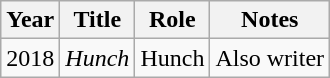<table class="wikitable sortable">
<tr>
<th>Year</th>
<th>Title</th>
<th>Role</th>
<th class="unsortable">Notes</th>
</tr>
<tr>
<td>2018</td>
<td><em>Hunch</em></td>
<td>Hunch</td>
<td>Also writer</td>
</tr>
</table>
